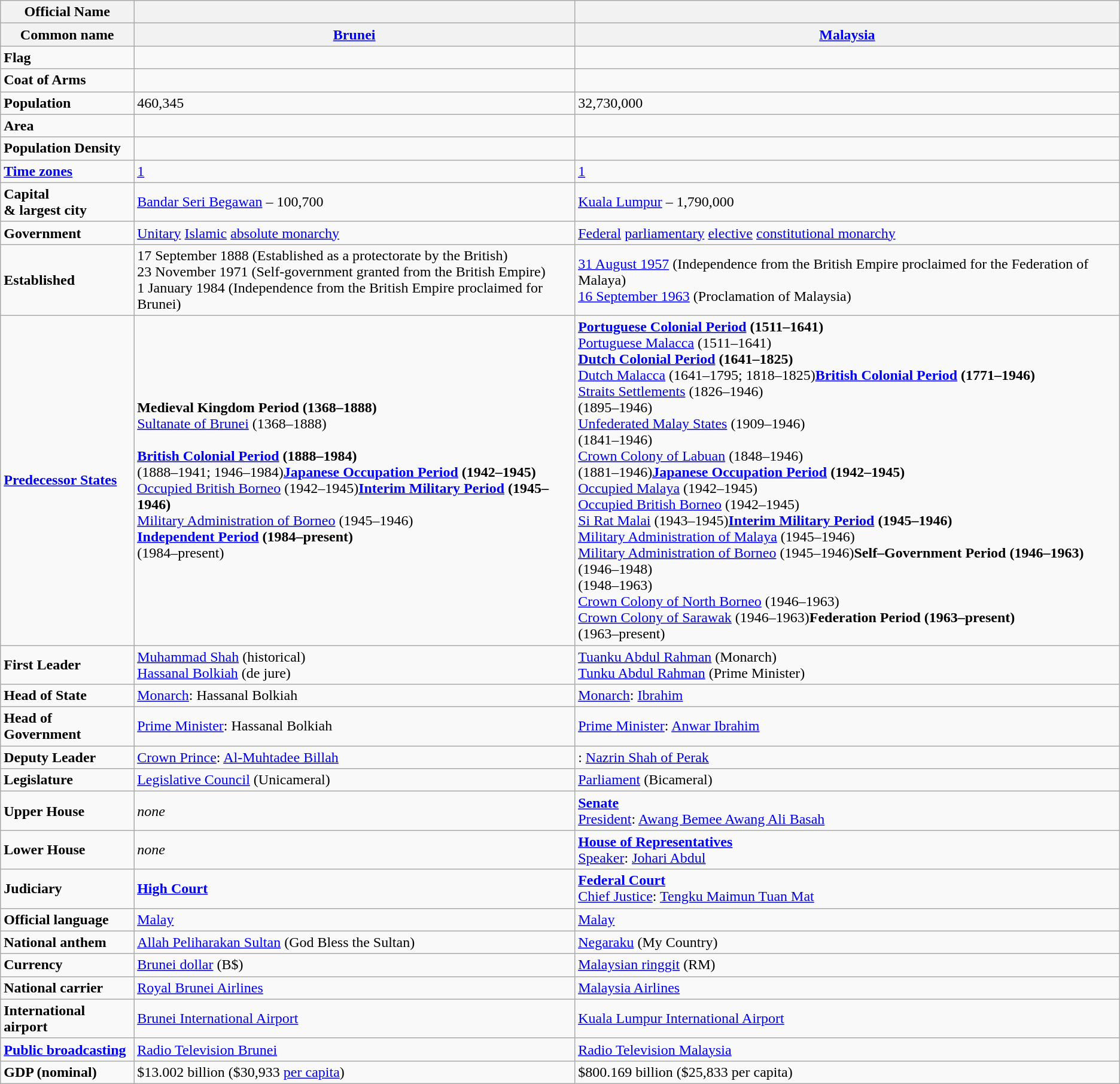<table class=wikitable>
<tr>
<th>Official Name</th>
<th></th>
<th></th>
</tr>
<tr>
<th>Common name</th>
<th><a href='#'>Brunei</a></th>
<th><a href='#'>Malaysia</a></th>
</tr>
<tr>
<td><strong>Flag</strong></td>
<td style="text-align:center"></td>
<td style="text-align:center"></td>
</tr>
<tr>
<td><strong>Coat of Arms</strong></td>
<td style="text-align:center"></td>
<td style="text-align:center"></td>
</tr>
<tr>
<td><strong>Population</strong></td>
<td>460,345</td>
<td>32,730,000</td>
</tr>
<tr>
<td><strong>Area</strong></td>
<td></td>
<td></td>
</tr>
<tr>
<td><strong>Population Density</strong></td>
<td></td>
<td></td>
</tr>
<tr>
<td><strong><a href='#'>Time zones</a></strong></td>
<td><a href='#'>1</a></td>
<td><a href='#'>1</a></td>
</tr>
<tr>
<td><strong>Capital</strong><br><strong>& largest city</strong></td>
<td><a href='#'>Bandar Seri Begawan</a> – 100,700</td>
<td><a href='#'>Kuala Lumpur</a> – 1,790,000</td>
</tr>
<tr>
<td><strong>Government</strong></td>
<td><a href='#'>Unitary</a> <a href='#'>Islamic</a> <a href='#'>absolute monarchy</a></td>
<td><a href='#'>Federal</a> <a href='#'>parliamentary</a> <a href='#'>elective</a> <a href='#'>constitutional monarchy</a></td>
</tr>
<tr>
<td><strong>Established</strong></td>
<td>17 September 1888 (Established as a protectorate by the British)<br>23 November 1971 (Self-government granted from the British Empire)<br>1 January 1984 (Independence from the British Empire proclaimed for Brunei)</td>
<td><a href='#'>31 August 1957</a> (Independence from the British Empire proclaimed for the Federation of Malaya)<br><a href='#'>16 September 1963</a> (Proclamation of Malaysia)</td>
</tr>
<tr>
<td><strong><a href='#'>Predecessor States</a></strong></td>
<td><strong>Medieval Kingdom Period (1368–1888)</strong><br> <a href='#'>Sultanate of Brunei</a> (1368–1888)<br><br><strong><a href='#'>British Colonial Period</a> (1888–1984)</strong><br> (1888–1941; 1946–1984)<strong><a href='#'>Japanese Occupation Period</a> (1942–1945)</strong><br> <a href='#'>Occupied British Borneo</a> (1942–1945)<strong><a href='#'>Interim Military Period</a> (1945–1946)</strong><br> <a href='#'>Military Administration of Borneo</a> (1945–1946)<br><strong><a href='#'>Independent Period</a> (1984–present)</strong><br> (1984–present)</td>
<td><strong><a href='#'>Portuguese Colonial Period</a> (1511–1641)</strong><br> <a href='#'>Portuguese Malacca</a> (1511–1641)<br><strong><a href='#'>Dutch Colonial Period</a> (1641–1825)</strong><br> <a href='#'>Dutch Malacca</a> (1641–1795; 1818–1825)<strong><a href='#'>British Colonial Period</a> (1771–1946)</strong><br> <a href='#'>Straits Settlements</a> (1826–1946)<br> (1895–1946)<br> <a href='#'>Unfederated Malay States</a> (1909–1946)<br> (1841–1946)<br> <a href='#'>Crown Colony of Labuan</a> (1848–1946)<br> (1881–1946)<strong><a href='#'>Japanese Occupation Period</a> (1942–1945)</strong><br> <a href='#'>Occupied Malaya</a> (1942–1945)<br> <a href='#'>Occupied British Borneo</a> (1942–1945)<br> <a href='#'>Si Rat Malai</a> (1943–1945)<strong><a href='#'>Interim Military Period</a> (1945–1946)</strong><br> <a href='#'>Military Administration of Malaya</a> (1945–1946)<br> <a href='#'>Military Administration of Borneo</a> (1945–1946)<strong>Self–Government Period (1946–1963)</strong><br> (1946–1948)<br> (1948–1963)<br> <a href='#'>Crown Colony of North Borneo</a> (1946–1963)<br> <a href='#'>Crown Colony of Sarawak</a> (1946–1963)<strong>Federation Period (1963–present)</strong><br> (1963–present)</td>
</tr>
<tr>
<td><strong>First Leader</strong></td>
<td><a href='#'>Muhammad Shah</a> (historical)<br><a href='#'>Hassanal Bolkiah</a> (de jure)</td>
<td><a href='#'>Tuanku Abdul Rahman</a> (Monarch)<br><a href='#'>Tunku Abdul Rahman</a> (Prime Minister)</td>
</tr>
<tr>
<td><strong>Head of State</strong></td>
<td> <a href='#'>Monarch</a>: Hassanal Bolkiah</td>
<td> <a href='#'>Monarch</a>: <a href='#'>Ibrahim</a></td>
</tr>
<tr>
<td><strong>Head of Government</strong></td>
<td> <a href='#'>Prime Minister</a>: Hassanal Bolkiah</td>
<td><a href='#'>Prime Minister</a>: <a href='#'>Anwar Ibrahim</a></td>
</tr>
<tr>
<td><strong>Deputy Leader</strong></td>
<td><a href='#'>Crown Prince</a>: <a href='#'>Al-Muhtadee Billah</a></td>
<td>: <a href='#'>Nazrin Shah of Perak</a></td>
</tr>
<tr>
<td><strong>Legislature</strong></td>
<td><a href='#'>Legislative Council</a> (Unicameral)</td>
<td><a href='#'>Parliament</a> (Bicameral)</td>
</tr>
<tr>
<td><strong>Upper House</strong></td>
<td><em>none</em></td>
<td><strong><a href='#'>Senate</a></strong><br><a href='#'>President</a>: <a href='#'>Awang Bemee Awang Ali Basah</a></td>
</tr>
<tr>
<td><strong>Lower House</strong></td>
<td><em>none</em></td>
<td><strong><a href='#'>House of Representatives</a></strong><br><a href='#'>Speaker</a>: <a href='#'>Johari Abdul</a></td>
</tr>
<tr>
<td><strong>Judiciary</strong></td>
<td><strong><a href='#'>High Court</a></strong></td>
<td><strong><a href='#'>Federal Court</a></strong><br><a href='#'>Chief Justice</a>: <a href='#'>Tengku Maimun Tuan Mat</a></td>
</tr>
<tr>
<td><strong>Official language</strong></td>
<td><a href='#'>Malay</a></td>
<td><a href='#'>Malay</a></td>
</tr>
<tr>
<td><strong>National anthem</strong></td>
<td><a href='#'>Allah Peliharakan Sultan</a> (God Bless the Sultan)</td>
<td><a href='#'>Negaraku</a> (My Country)</td>
</tr>
<tr>
<td><strong>Currency</strong></td>
<td><a href='#'>Brunei dollar</a> (B$)</td>
<td><a href='#'>Malaysian ringgit</a> (RM)</td>
</tr>
<tr>
<td><strong>National carrier</strong></td>
<td><a href='#'>Royal Brunei Airlines</a></td>
<td><a href='#'>Malaysia Airlines</a></td>
</tr>
<tr>
<td><strong>International airport</strong></td>
<td><a href='#'>Brunei International Airport</a></td>
<td><a href='#'>Kuala Lumpur International Airport</a></td>
</tr>
<tr>
<td><strong><a href='#'>Public broadcasting</a></strong></td>
<td><a href='#'>Radio Television Brunei</a></td>
<td><a href='#'>Radio Television Malaysia</a></td>
</tr>
<tr>
<td><strong>GDP (nominal)</strong></td>
<td>$13.002 billion ($30,933 <a href='#'>per capita</a>)</td>
<td>$800.169 billion ($25,833 per capita)</td>
</tr>
</table>
